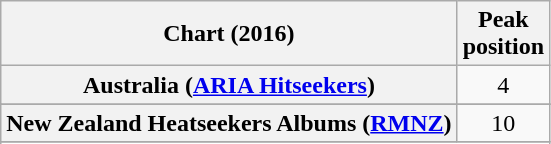<table class="wikitable sortable plainrowheaders" style="text-align:center">
<tr>
<th scope="col">Chart (2016)</th>
<th scope="col">Peak<br> position</th>
</tr>
<tr>
<th scope="row">Australia (<a href='#'>ARIA Hitseekers</a>)</th>
<td>4</td>
</tr>
<tr>
</tr>
<tr>
</tr>
<tr>
</tr>
<tr>
<th scope="row">New Zealand Heatseekers Albums (<a href='#'>RMNZ</a>)</th>
<td>10</td>
</tr>
<tr>
</tr>
<tr>
</tr>
<tr>
</tr>
<tr>
</tr>
<tr>
</tr>
<tr>
</tr>
</table>
